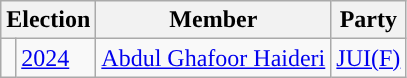<table class="wikitable">
<tr>
<th colspan="2">Election</th>
<th>Member</th>
<th>Party</th>
</tr>
<tr>
<td style="background-color: "></td>
<td><a href='#'>2024</a></td>
<td><a href='#'>Abdul Ghafoor Haideri</a></td>
<td><a href='#'>JUI(F)</a></td>
</tr>
</table>
